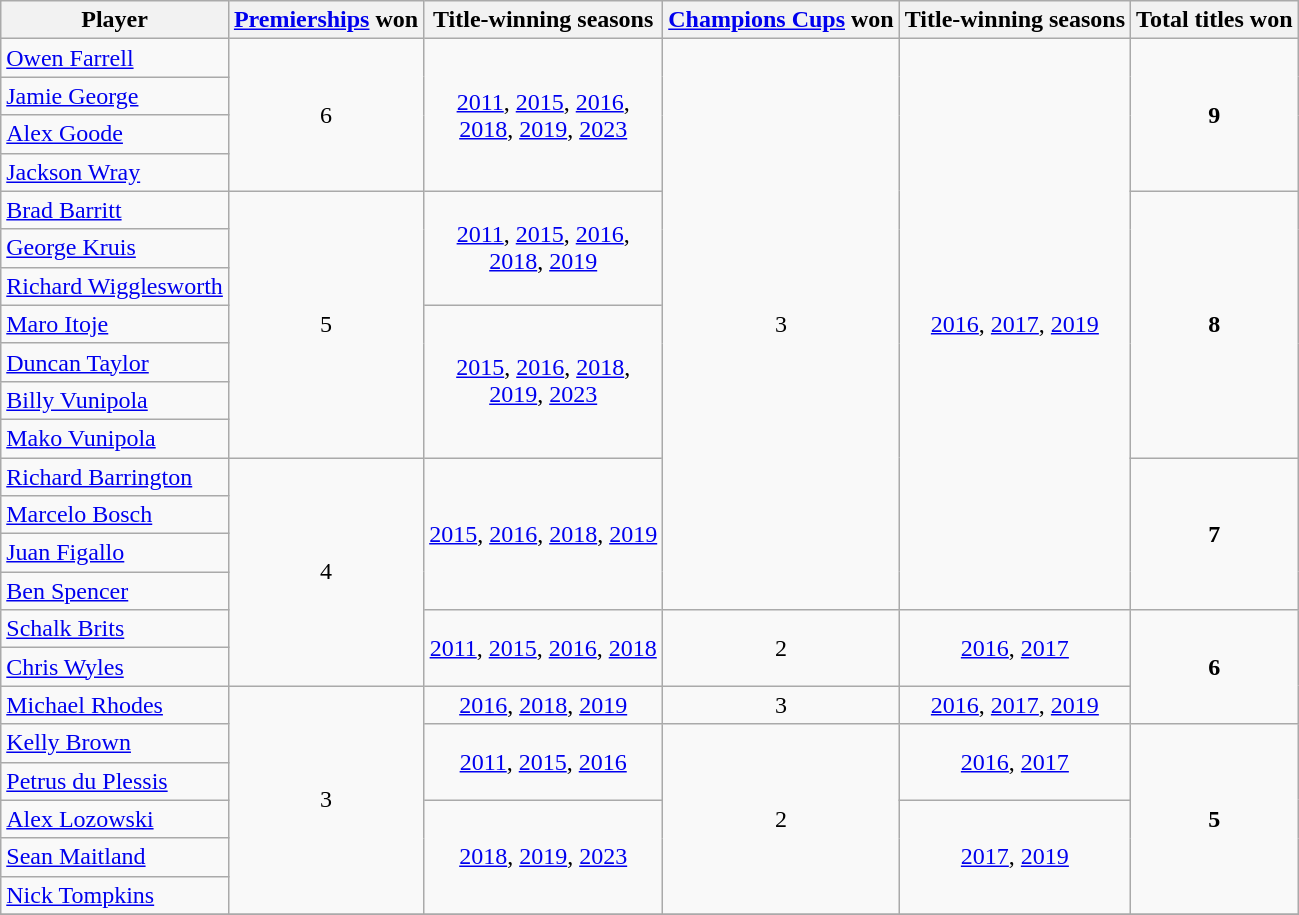<table class="wikitable sticky-header">
<tr>
<th>Player</th>
<th><a href='#'>Premierships</a> won</th>
<th>Title-winning seasons</th>
<th><a href='#'>Champions Cups</a> won</th>
<th>Title-winning seasons</th>
<th>Total titles won</th>
</tr>
<tr>
<td> <a href='#'>Owen Farrell</a></td>
<td align=center rowspan=4>6</td>
<td align=center rowspan=4><a href='#'>2011</a>, <a href='#'>2015</a>, <a href='#'>2016</a>,<br><a href='#'>2018</a>, <a href='#'>2019</a>, <a href='#'>2023</a></td>
<td align=center rowspan=15>3</td>
<td align=center rowspan=15><a href='#'>2016</a>, <a href='#'>2017</a>, <a href='#'>2019</a></td>
<td align=center rowspan=4><strong>9</strong></td>
</tr>
<tr>
<td> <a href='#'>Jamie George</a></td>
</tr>
<tr>
<td> <a href='#'>Alex Goode</a></td>
</tr>
<tr>
<td> <a href='#'>Jackson Wray</a></td>
</tr>
<tr>
<td> <a href='#'>Brad Barritt</a></td>
<td align=center rowspan=7>5</td>
<td align=center rowspan=3><a href='#'>2011</a>, <a href='#'>2015</a>, <a href='#'>2016</a>,<br><a href='#'>2018</a>, <a href='#'>2019</a></td>
<td align=center rowspan=7><strong>8</strong></td>
</tr>
<tr>
<td> <a href='#'>George Kruis</a></td>
</tr>
<tr>
<td> <a href='#'>Richard Wigglesworth</a></td>
</tr>
<tr>
<td> <a href='#'>Maro Itoje</a></td>
<td align=center rowspan=4><a href='#'>2015</a>, <a href='#'>2016</a>, <a href='#'>2018</a>,<br><a href='#'>2019</a>, <a href='#'>2023</a></td>
</tr>
<tr>
<td> <a href='#'>Duncan Taylor</a></td>
</tr>
<tr>
<td> <a href='#'>Billy Vunipola</a></td>
</tr>
<tr>
<td> <a href='#'>Mako Vunipola</a></td>
</tr>
<tr>
<td> <a href='#'>Richard Barrington</a></td>
<td align=center rowspan=6>4</td>
<td align=center rowspan=4><a href='#'>2015</a>, <a href='#'>2016</a>, <a href='#'>2018</a>, <a href='#'>2019</a></td>
<td align=center rowspan=4><strong>7</strong></td>
</tr>
<tr>
<td> <a href='#'>Marcelo Bosch</a></td>
</tr>
<tr>
<td> <a href='#'>Juan Figallo</a></td>
</tr>
<tr>
<td> <a href='#'>Ben Spencer</a></td>
</tr>
<tr>
<td> <a href='#'>Schalk Brits</a></td>
<td align=center rowspan=2><a href='#'>2011</a>, <a href='#'>2015</a>, <a href='#'>2016</a>, <a href='#'>2018</a></td>
<td align=center rowspan=2>2</td>
<td align=center rowspan=2><a href='#'>2016</a>, <a href='#'>2017</a></td>
<td align=center rowspan=3><strong>6</strong></td>
</tr>
<tr>
<td> <a href='#'>Chris Wyles</a></td>
</tr>
<tr>
<td> <a href='#'>Michael Rhodes</a></td>
<td align=center rowspan=6>3</td>
<td align=center><a href='#'>2016</a>, <a href='#'>2018</a>, <a href='#'>2019</a></td>
<td align=center>3</td>
<td align=center><a href='#'>2016</a>, <a href='#'>2017</a>, <a href='#'>2019</a></td>
</tr>
<tr>
<td> <a href='#'>Kelly Brown</a></td>
<td align=center rowspan=2><a href='#'>2011</a>, <a href='#'>2015</a>, <a href='#'>2016</a></td>
<td align=center rowspan=5>2</td>
<td align=center rowspan=2><a href='#'>2016</a>, <a href='#'>2017</a></td>
<td align=center rowspan=5><strong>5</strong></td>
</tr>
<tr>
<td> <a href='#'>Petrus du Plessis</a></td>
</tr>
<tr>
<td> <a href='#'>Alex Lozowski</a></td>
<td align=center rowspan=3><a href='#'>2018</a>, <a href='#'>2019</a>, <a href='#'>2023</a></td>
<td align=center rowspan=3><a href='#'>2017</a>, <a href='#'>2019</a></td>
</tr>
<tr>
<td> <a href='#'>Sean Maitland</a></td>
</tr>
<tr>
<td> <a href='#'>Nick Tompkins</a></td>
</tr>
<tr>
</tr>
</table>
